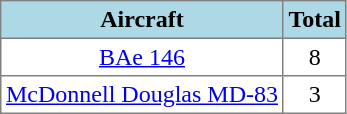<table class="toccolours" border="1" cellpadding="3" style="border-collapse:collapse;text-align: center;">
<tr bgcolor=lightblue>
<th>Aircraft</th>
<th>Total</th>
</tr>
<tr>
<td><a href='#'>BAe 146</a></td>
<td>8</td>
</tr>
<tr>
<td><a href='#'>McDonnell Douglas MD-83</a></td>
<td>3</td>
</tr>
</table>
